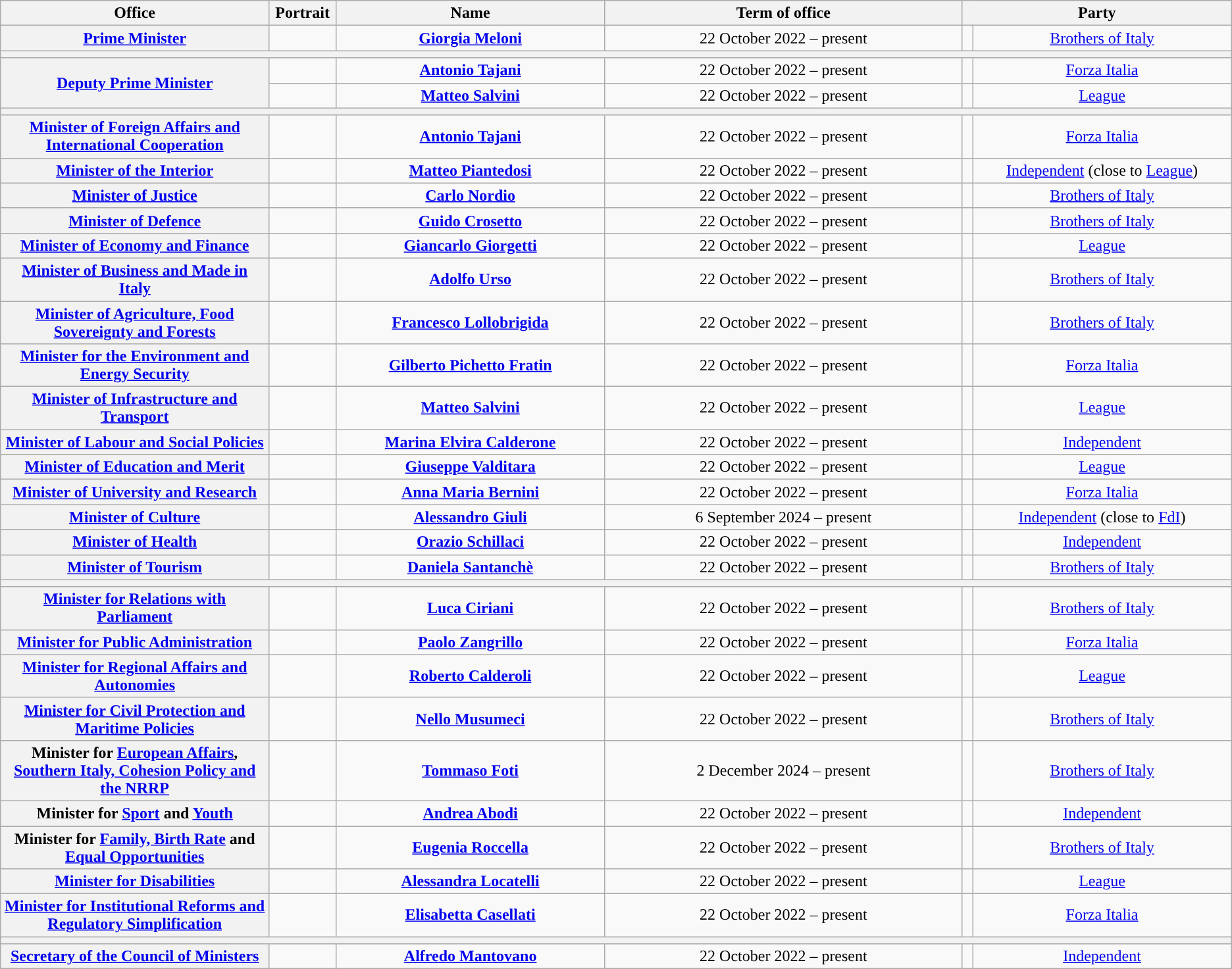<table class="wikitable" style="text-align:center;">
<tr>
<th width=15%>Office</th>
<th width=1%>Portrait</th>
<th width=15%>Name</th>
<th width=20%>Term of office</th>
<th width=15% colspan=2>Party</th>
</tr>
<tr>
<th><a href='#'>Prime Minister</a></th>
<td></td>
<td><strong><a href='#'>Giorgia Meloni</a></strong></td>
<td>22 October 2022 – present</td>
<td></td>
<td><a href='#'>Brothers of Italy</a></td>
</tr>
<tr>
<th colspan=6></th>
</tr>
<tr>
<th rowspan=2><a href='#'>Deputy Prime Minister</a></th>
<td></td>
<td><strong><a href='#'>Antonio Tajani</a></strong></td>
<td>22 October 2022 – present</td>
<td></td>
<td><a href='#'>Forza Italia</a></td>
</tr>
<tr>
<td></td>
<td><strong><a href='#'>Matteo Salvini</a></strong></td>
<td>22 October 2022 – present</td>
<td></td>
<td><a href='#'>League</a></td>
</tr>
<tr>
<th colspan=6></th>
</tr>
<tr>
<th><a href='#'>Minister of Foreign Affairs and International Cooperation</a></th>
<td></td>
<td><strong><a href='#'>Antonio Tajani</a></strong></td>
<td>22 October 2022 – present</td>
<td></td>
<td><a href='#'>Forza Italia</a></td>
</tr>
<tr>
<th><a href='#'>Minister of the Interior</a></th>
<td></td>
<td><strong><a href='#'>Matteo Piantedosi</a></strong></td>
<td>22 October 2022 – present</td>
<td></td>
<td><a href='#'>Independent</a> (close to <a href='#'>League</a>)</td>
</tr>
<tr>
<th><a href='#'>Minister of Justice</a></th>
<td></td>
<td><strong><a href='#'>Carlo Nordio</a></strong></td>
<td>22 October 2022 – present</td>
<td></td>
<td><a href='#'>Brothers of Italy</a></td>
</tr>
<tr>
<th><a href='#'>Minister of Defence</a></th>
<td></td>
<td><strong><a href='#'>Guido Crosetto</a></strong></td>
<td>22 October 2022 – present</td>
<td></td>
<td><a href='#'>Brothers of Italy</a></td>
</tr>
<tr>
<th><a href='#'>Minister of Economy and Finance</a></th>
<td></td>
<td><strong><a href='#'>Giancarlo Giorgetti</a></strong></td>
<td>22 October 2022 – present</td>
<td></td>
<td><a href='#'>League</a></td>
</tr>
<tr>
<th><a href='#'>Minister of Business and Made in Italy</a></th>
<td></td>
<td><strong><a href='#'>Adolfo Urso</a></strong></td>
<td>22 October 2022 – present</td>
<td></td>
<td><a href='#'>Brothers of Italy</a></td>
</tr>
<tr>
<th><a href='#'>Minister of Agriculture, Food Sovereignty and Forests</a></th>
<td></td>
<td><strong><a href='#'>Francesco Lollobrigida</a></strong></td>
<td>22 October 2022 – present</td>
<td></td>
<td><a href='#'>Brothers of Italy</a></td>
</tr>
<tr>
<th><a href='#'>Minister for the Environment and Energy Security</a></th>
<td></td>
<td><strong><a href='#'>Gilberto Pichetto Fratin</a></strong></td>
<td>22 October 2022 – present</td>
<td></td>
<td><a href='#'>Forza Italia</a></td>
</tr>
<tr>
<th><a href='#'>Minister of Infrastructure and Transport</a></th>
<td></td>
<td><strong><a href='#'>Matteo Salvini</a></strong></td>
<td>22 October 2022 – present</td>
<td></td>
<td><a href='#'>League</a></td>
</tr>
<tr>
<th><a href='#'>Minister of Labour and Social Policies</a></th>
<td></td>
<td><strong><a href='#'>Marina Elvira Calderone</a></strong></td>
<td>22 October 2022 – present</td>
<td></td>
<td><a href='#'>Independent</a></td>
</tr>
<tr>
<th><a href='#'>Minister of Education and Merit</a></th>
<td></td>
<td><strong><a href='#'>Giuseppe Valditara</a></strong></td>
<td>22 October 2022 – present</td>
<td></td>
<td><a href='#'>League</a></td>
</tr>
<tr>
<th><a href='#'>Minister of University and Research</a></th>
<td></td>
<td><strong><a href='#'>Anna Maria Bernini</a></strong></td>
<td>22 October 2022 – present</td>
<td></td>
<td><a href='#'>Forza Italia</a></td>
</tr>
<tr>
<th><a href='#'>Minister of Culture</a></th>
<td></td>
<td><strong><a href='#'>Alessandro Giuli</a></strong></td>
<td>6 September 2024 – present</td>
<td></td>
<td><a href='#'>Independent</a> (close to <a href='#'>FdI</a>)</td>
</tr>
<tr>
<th><a href='#'>Minister of Health</a></th>
<td></td>
<td><strong><a href='#'>Orazio Schillaci</a></strong></td>
<td>22 October 2022 – present</td>
<td></td>
<td><a href='#'>Independent</a></td>
</tr>
<tr>
<th><a href='#'>Minister of Tourism</a></th>
<td></td>
<td><strong><a href='#'>Daniela Santanchè</a></strong></td>
<td>22 October 2022 – present</td>
<td></td>
<td><a href='#'>Brothers of Italy</a></td>
</tr>
<tr>
<th colspan=6></th>
</tr>
<tr>
<th><a href='#'>Minister for Relations with Parliament</a><br></th>
<td></td>
<td><strong><a href='#'>Luca Ciriani</a></strong></td>
<td>22 October 2022 – present</td>
<td></td>
<td><a href='#'>Brothers of Italy</a></td>
</tr>
<tr>
<th><a href='#'>Minister for Public Administration</a><br></th>
<td></td>
<td><strong><a href='#'>Paolo Zangrillo</a></strong></td>
<td>22 October 2022 – present</td>
<td></td>
<td><a href='#'>Forza Italia</a></td>
</tr>
<tr>
<th><a href='#'>Minister for Regional Affairs and Autonomies</a><br></th>
<td></td>
<td><strong><a href='#'>Roberto Calderoli</a></strong></td>
<td>22 October 2022 – present</td>
<td></td>
<td><a href='#'>League</a></td>
</tr>
<tr>
<th><a href='#'>Minister for Civil Protection and Maritime Policies</a><br></th>
<td></td>
<td><strong><a href='#'>Nello Musumeci</a></strong></td>
<td>22 October 2022 – present</td>
<td></td>
<td><a href='#'>Brothers of Italy</a></td>
</tr>
<tr>
<th>Minister for <a href='#'>European Affairs</a>, <a href='#'>Southern Italy, Cohesion Policy and the NRRP</a><br></th>
<td></td>
<td><strong><a href='#'>Tommaso Foti</a></strong></td>
<td>2 December 2024 – present</td>
<td></td>
<td><a href='#'>Brothers of Italy</a></td>
</tr>
<tr>
<th>Minister for <a href='#'>Sport</a> and <a href='#'>Youth</a><br></th>
<td></td>
<td><strong><a href='#'>Andrea Abodi</a></strong></td>
<td>22 October 2022 – present</td>
<td></td>
<td><a href='#'>Independent</a></td>
</tr>
<tr>
<th>Minister for <a href='#'>Family, Birth Rate</a> and <a href='#'>Equal Opportunities</a><br></th>
<td></td>
<td><strong><a href='#'>Eugenia Roccella</a></strong></td>
<td>22 October 2022 – present</td>
<td></td>
<td><a href='#'>Brothers of Italy</a></td>
</tr>
<tr>
<th><a href='#'>Minister for Disabilities</a><br></th>
<td></td>
<td><strong><a href='#'>Alessandra Locatelli</a></strong></td>
<td>22 October 2022 – present</td>
<td></td>
<td><a href='#'>League</a></td>
</tr>
<tr>
<th><a href='#'>Minister for Institutional Reforms and Regulatory Simplification</a><br></th>
<td></td>
<td><strong><a href='#'>Elisabetta Casellati</a></strong></td>
<td>22 October 2022 – present</td>
<td></td>
<td><a href='#'>Forza Italia</a></td>
</tr>
<tr>
<th colspan=6></th>
</tr>
<tr>
<th><a href='#'>Secretary of the Council of Ministers</a></th>
<td></td>
<td><strong><a href='#'>Alfredo Mantovano</a></strong></td>
<td>22 October 2022 – present</td>
<td></td>
<td><a href='#'>Independent</a></td>
</tr>
</table>
